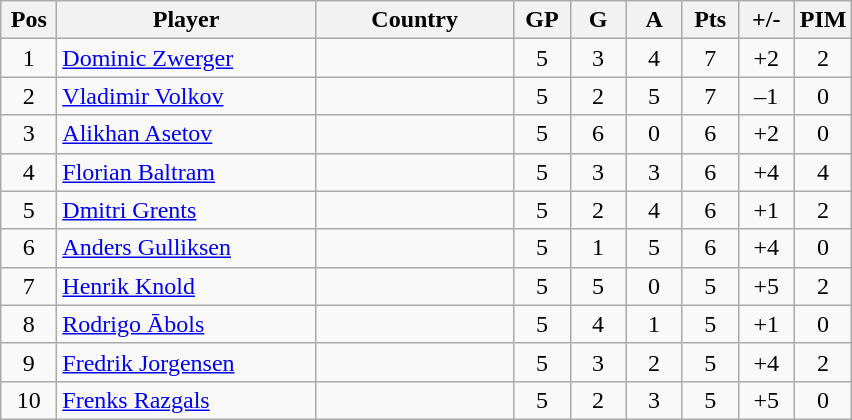<table class="wikitable sortable" style="text-align: center;">
<tr>
<th width=30>Pos</th>
<th width=165>Player</th>
<th width=125>Country</th>
<th width=30>GP</th>
<th width=30>G</th>
<th width=30>A</th>
<th width=30>Pts</th>
<th width=30>+/-</th>
<th width=30>PIM</th>
</tr>
<tr>
<td>1</td>
<td align=left><a href='#'>Dominic Zwerger</a></td>
<td align=left></td>
<td>5</td>
<td>3</td>
<td>4</td>
<td>7</td>
<td>+2</td>
<td>2</td>
</tr>
<tr>
<td>2</td>
<td align=left><a href='#'>Vladimir Volkov</a></td>
<td align=left></td>
<td>5</td>
<td>2</td>
<td>5</td>
<td>7</td>
<td>–1</td>
<td>0</td>
</tr>
<tr>
<td>3</td>
<td align=left><a href='#'>Alikhan Asetov</a></td>
<td align=left></td>
<td>5</td>
<td>6</td>
<td>0</td>
<td>6</td>
<td>+2</td>
<td>0</td>
</tr>
<tr>
<td>4</td>
<td align=left><a href='#'>Florian Baltram</a></td>
<td align=left></td>
<td>5</td>
<td>3</td>
<td>3</td>
<td>6</td>
<td>+4</td>
<td>4</td>
</tr>
<tr>
<td>5</td>
<td align=left><a href='#'>Dmitri Grents</a></td>
<td align=left></td>
<td>5</td>
<td>2</td>
<td>4</td>
<td>6</td>
<td>+1</td>
<td>2</td>
</tr>
<tr>
<td>6</td>
<td align=left><a href='#'>Anders Gulliksen</a></td>
<td align=left></td>
<td>5</td>
<td>1</td>
<td>5</td>
<td>6</td>
<td>+4</td>
<td>0</td>
</tr>
<tr>
<td>7</td>
<td align=left><a href='#'>Henrik Knold</a></td>
<td align=left></td>
<td>5</td>
<td>5</td>
<td>0</td>
<td>5</td>
<td>+5</td>
<td>2</td>
</tr>
<tr>
<td>8</td>
<td align=left><a href='#'>Rodrigo Ābols</a></td>
<td align=left></td>
<td>5</td>
<td>4</td>
<td>1</td>
<td>5</td>
<td>+1</td>
<td>0</td>
</tr>
<tr>
<td>9</td>
<td align=left><a href='#'>Fredrik Jorgensen</a></td>
<td align=left></td>
<td>5</td>
<td>3</td>
<td>2</td>
<td>5</td>
<td>+4</td>
<td>2</td>
</tr>
<tr>
<td>10</td>
<td align=left><a href='#'>Frenks Razgals</a></td>
<td align=left></td>
<td>5</td>
<td>2</td>
<td>3</td>
<td>5</td>
<td>+5</td>
<td>0</td>
</tr>
</table>
